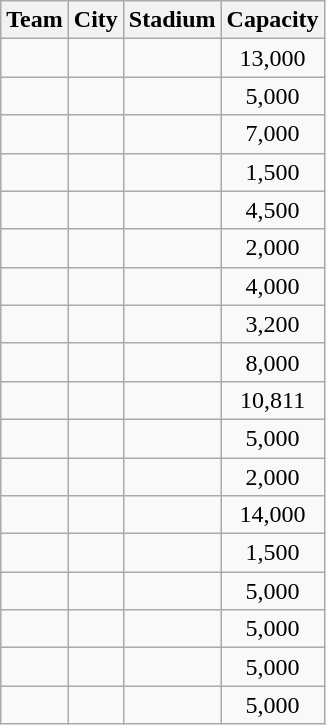<table class="wikitable sortable">
<tr>
<th>Team</th>
<th>City</th>
<th>Stadium</th>
<th>Capacity</th>
</tr>
<tr>
<td></td>
<td></td>
<td></td>
<td style="text-align:center">13,000</td>
</tr>
<tr>
<td></td>
<td></td>
<td></td>
<td style="text-align:center">5,000</td>
</tr>
<tr>
<td></td>
<td></td>
<td></td>
<td style="text-align:center">7,000</td>
</tr>
<tr>
<td></td>
<td></td>
<td></td>
<td style="text-align:center">1,500</td>
</tr>
<tr>
<td></td>
<td></td>
<td></td>
<td style="text-align:center">4,500</td>
</tr>
<tr>
<td></td>
<td></td>
<td></td>
<td style="text-align:center">2,000</td>
</tr>
<tr>
<td></td>
<td></td>
<td></td>
<td style="text-align:center">4,000</td>
</tr>
<tr>
<td></td>
<td></td>
<td></td>
<td style="text-align:center">3,200</td>
</tr>
<tr>
<td></td>
<td></td>
<td></td>
<td style="text-align:center">8,000</td>
</tr>
<tr>
<td></td>
<td></td>
<td></td>
<td style="text-align:center">10,811</td>
</tr>
<tr>
<td></td>
<td></td>
<td></td>
<td style="text-align:center">5,000</td>
</tr>
<tr>
<td></td>
<td></td>
<td></td>
<td style="text-align:center">2,000</td>
</tr>
<tr>
<td></td>
<td></td>
<td></td>
<td style="text-align:center">14,000</td>
</tr>
<tr>
<td></td>
<td></td>
<td></td>
<td style="text-align:center">1,500</td>
</tr>
<tr>
<td></td>
<td></td>
<td></td>
<td style="text-align:center">5,000</td>
</tr>
<tr>
<td></td>
<td></td>
<td></td>
<td style="text-align:center">5,000</td>
</tr>
<tr>
<td></td>
<td></td>
<td></td>
<td style="text-align:center">5,000</td>
</tr>
<tr>
<td></td>
<td></td>
<td></td>
<td style="text-align:center">5,000</td>
</tr>
</table>
